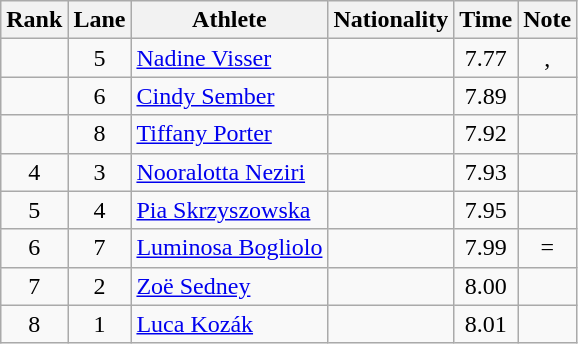<table class="wikitable sortable" style="text-align:center">
<tr>
<th>Rank</th>
<th>Lane</th>
<th>Athlete</th>
<th>Nationality</th>
<th>Time</th>
<th>Note</th>
</tr>
<tr>
<td></td>
<td>5</td>
<td align=left><a href='#'>Nadine Visser</a></td>
<td align=left></td>
<td>7.77</td>
<td>, </td>
</tr>
<tr>
<td></td>
<td>6</td>
<td align=left><a href='#'>Cindy Sember</a></td>
<td align=left></td>
<td>7.89</td>
<td></td>
</tr>
<tr>
<td></td>
<td>8</td>
<td align=left><a href='#'>Tiffany Porter</a></td>
<td align=left></td>
<td>7.92</td>
<td></td>
</tr>
<tr>
<td>4</td>
<td>3</td>
<td align=left><a href='#'>Nooralotta Neziri</a></td>
<td align=left></td>
<td>7.93</td>
<td></td>
</tr>
<tr>
<td>5</td>
<td>4</td>
<td align=left><a href='#'>Pia Skrzyszowska</a></td>
<td align=left></td>
<td>7.95</td>
<td></td>
</tr>
<tr>
<td>6</td>
<td>7</td>
<td align=left><a href='#'>Luminosa Bogliolo</a></td>
<td align=left></td>
<td>7.99</td>
<td>=</td>
</tr>
<tr>
<td>7</td>
<td>2</td>
<td align=left><a href='#'>Zoë Sedney</a></td>
<td align=left></td>
<td>8.00</td>
<td></td>
</tr>
<tr>
<td>8</td>
<td>1</td>
<td align=left><a href='#'>Luca Kozák</a></td>
<td align=left></td>
<td>8.01</td>
<td></td>
</tr>
</table>
